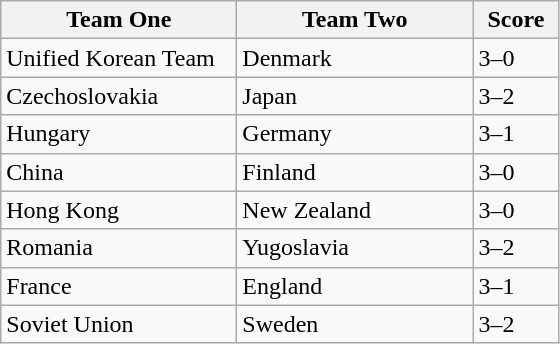<table class="wikitable">
<tr>
<th width=150>Team One</th>
<th width=150>Team Two</th>
<th width=50>Score</th>
</tr>
<tr>
<td>Unified Korean Team</td>
<td>Denmark</td>
<td>3–0</td>
</tr>
<tr>
<td>Czechoslovakia</td>
<td>Japan</td>
<td>3–2</td>
</tr>
<tr>
<td>Hungary</td>
<td>Germany</td>
<td>3–1</td>
</tr>
<tr>
<td>China</td>
<td>Finland</td>
<td>3–0</td>
</tr>
<tr>
<td>Hong Kong</td>
<td>New Zealand</td>
<td>3–0</td>
</tr>
<tr>
<td>Romania</td>
<td>Yugoslavia</td>
<td>3–2</td>
</tr>
<tr>
<td>France</td>
<td>England</td>
<td>3–1</td>
</tr>
<tr>
<td>Soviet Union</td>
<td>Sweden</td>
<td>3–2</td>
</tr>
</table>
